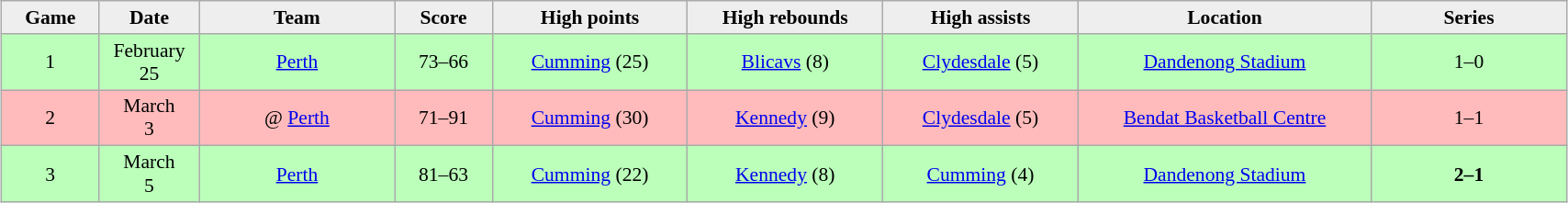<table class="wikitable" style="font-size:90%; text-align: center; width: 90%; margin:1em auto;">
<tr>
<th style="background:#eee; width: 5%;">Game</th>
<th style="background:#eee; width: 5%;">Date</th>
<th style="background:#eee; width: 10%;">Team</th>
<th style="background:#eee; width: 5%;">Score</th>
<th style="background:#eee; width: 10%;">High points</th>
<th style="background:#eee; width: 10%;">High rebounds</th>
<th style="background:#eee; width: 10%;">High assists</th>
<th style="background:#eee; width: 15%;">Location</th>
<th style="background:#eee; width: 10%;">Series</th>
</tr>
<tr style= "background:#bfb;">
<td>1</td>
<td>February <br> 25</td>
<td><a href='#'>Perth</a></td>
<td>73–66</td>
<td><a href='#'>Cumming</a> (25)</td>
<td><a href='#'>Blicavs</a> (8)</td>
<td><a href='#'>Clydesdale</a> (5)</td>
<td><a href='#'>Dandenong Stadium</a></td>
<td>1–0</td>
</tr>
<tr style= "background:#fbb;">
<td>2</td>
<td>March <br> 3</td>
<td>@ <a href='#'>Perth</a></td>
<td>71–91</td>
<td><a href='#'>Cumming</a> (30)</td>
<td><a href='#'>Kennedy</a> (9)</td>
<td><a href='#'>Clydesdale</a> (5)</td>
<td><a href='#'>Bendat Basketball Centre</a></td>
<td>1–1</td>
</tr>
<tr style= "background:#bfb;">
<td>3</td>
<td>March <br> 5</td>
<td><a href='#'>Perth</a></td>
<td>81–63</td>
<td><a href='#'>Cumming</a> (22)</td>
<td><a href='#'>Kennedy</a> (8)</td>
<td><a href='#'>Cumming</a> (4)</td>
<td><a href='#'>Dandenong Stadium</a></td>
<td><strong>2–1</strong></td>
</tr>
</table>
